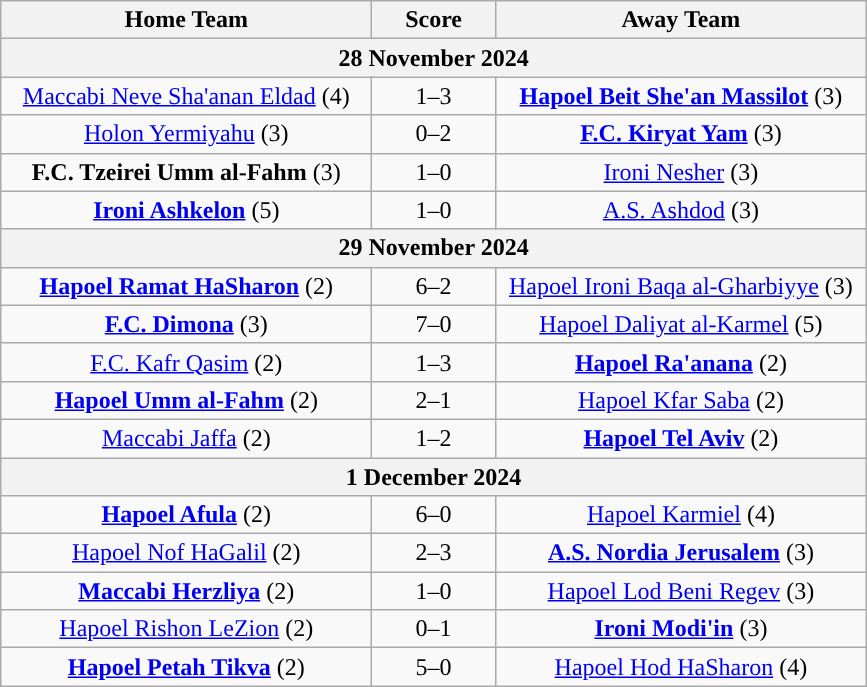<table class="wikitable" style="text-align: center;">
<tr>
<th width="240px">Home Team</th>
<th width="75px">Score</th>
<th width="240px">Away Team</th>
</tr>
<tr>
<th colspan=3>28 November 2024</th>
</tr>
<tr>
<td><a href='#'>Maccabi Neve Sha'anan Eldad</a> (4)</td>
<td>1–3</td>
<td><strong><a href='#'>Hapoel Beit She'an Massilot</a></strong> (3)</td>
</tr>
<tr>
<td><a href='#'>Holon Yermiyahu</a> (3)</td>
<td>0–2</td>
<td><strong><a href='#'>F.C. Kiryat Yam</a></strong> (3)</td>
</tr>
<tr>
<td><strong>F.C. Tzeirei Umm al-Fahm</strong> (3)</td>
<td>1–0</td>
<td><a href='#'>Ironi Nesher</a> (3)</td>
</tr>
<tr>
<td><strong><a href='#'>Ironi Ashkelon</a></strong> (5)</td>
<td>1–0</td>
<td><a href='#'>A.S. Ashdod</a> (3)</td>
</tr>
<tr>
<th colspan=3>29 November 2024</th>
</tr>
<tr>
<td><strong><a href='#'>Hapoel Ramat HaSharon</a></strong> (2)</td>
<td>6–2</td>
<td><a href='#'>Hapoel Ironi Baqa al-Gharbiyye</a> (3)</td>
</tr>
<tr>
<td><strong><a href='#'>F.C. Dimona</a></strong> (3)</td>
<td>7–0</td>
<td><a href='#'>Hapoel Daliyat al-Karmel</a> (5)</td>
</tr>
<tr>
<td><a href='#'>F.C. Kafr Qasim</a> (2)</td>
<td>1–3</td>
<td><strong><a href='#'>Hapoel Ra'anana</a></strong> (2)</td>
</tr>
<tr>
<td><strong><a href='#'>Hapoel Umm al-Fahm</a></strong> (2)</td>
<td>2–1</td>
<td><a href='#'>Hapoel Kfar Saba</a> (2)</td>
</tr>
<tr>
<td><a href='#'>Maccabi Jaffa</a> (2)</td>
<td>1–2</td>
<td><strong><a href='#'>Hapoel Tel Aviv</a></strong> (2)</td>
</tr>
<tr>
<th colspan=3>1 December 2024</th>
</tr>
<tr>
<td><strong><a href='#'>Hapoel Afula</a></strong> (2)</td>
<td>6–0</td>
<td><a href='#'>Hapoel Karmiel</a> (4)</td>
</tr>
<tr>
<td><a href='#'>Hapoel Nof HaGalil</a> (2)</td>
<td>2–3</td>
<td><strong><a href='#'>A.S. Nordia Jerusalem</a></strong> (3)</td>
</tr>
<tr>
<td><strong><a href='#'>Maccabi Herzliya</a></strong> (2)</td>
<td>1–0</td>
<td><a href='#'>Hapoel Lod Beni Regev</a> (3)</td>
</tr>
<tr>
<td><a href='#'>Hapoel Rishon LeZion</a> (2)</td>
<td>0–1</td>
<td><strong><a href='#'>Ironi Modi'in</a></strong> (3)</td>
</tr>
<tr>
<td><strong><a href='#'>Hapoel Petah Tikva</a></strong> (2)</td>
<td>5–0</td>
<td><a href='#'>Hapoel Hod HaSharon</a> (4)</td>
</tr>
</table>
